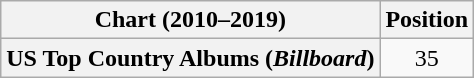<table class="wikitable plainrowheaders" style="text-align:center">
<tr>
<th scope="col">Chart (2010–2019)</th>
<th scope="col">Position</th>
</tr>
<tr>
<th scope="row">US Top Country Albums (<em>Billboard</em>)</th>
<td>35</td>
</tr>
</table>
